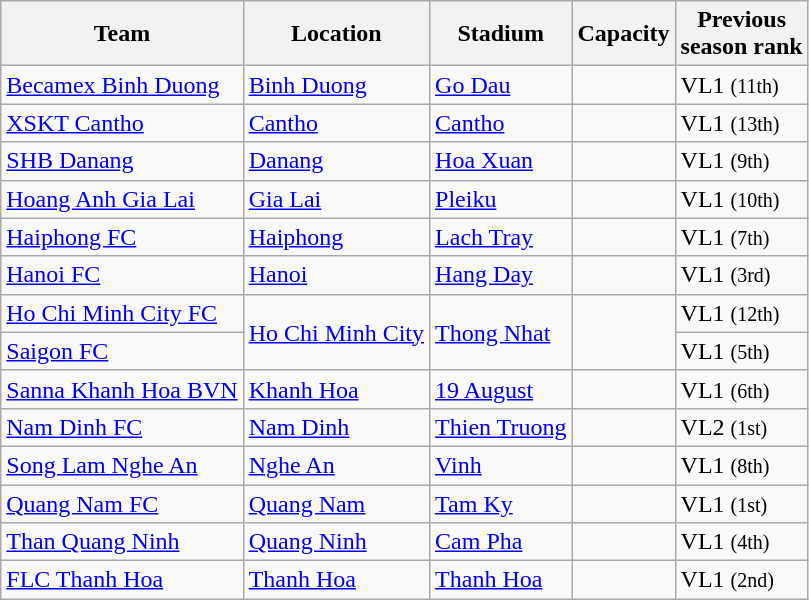<table class="wikitable sortable">
<tr>
<th>Team</th>
<th>Location</th>
<th>Stadium</th>
<th>Capacity</th>
<th>Previous<br>season rank</th>
</tr>
<tr>
<td><a href='#'>Becamex Binh Duong</a></td>
<td><a href='#'>Binh Duong</a></td>
<td><a href='#'>Go Dau</a></td>
<td></td>
<td>VL1 <small>(11th)</small></td>
</tr>
<tr>
<td><a href='#'>XSKT Cantho</a></td>
<td><a href='#'>Cantho</a></td>
<td><a href='#'>Cantho</a></td>
<td></td>
<td>VL1 <small>(13th)</small></td>
</tr>
<tr>
<td><a href='#'>SHB Danang</a></td>
<td><a href='#'>Danang</a></td>
<td><a href='#'>Hoa Xuan</a></td>
<td></td>
<td>VL1 <small>(9th)</small></td>
</tr>
<tr>
<td><a href='#'>Hoang Anh Gia Lai</a></td>
<td><a href='#'>Gia Lai</a></td>
<td><a href='#'>Pleiku</a></td>
<td></td>
<td>VL1 <small>(10th)</small></td>
</tr>
<tr>
<td><a href='#'>Haiphong FC</a></td>
<td><a href='#'>Haiphong</a></td>
<td><a href='#'>Lach Tray</a></td>
<td></td>
<td>VL1 <small>(7th)</small></td>
</tr>
<tr>
<td><a href='#'>Hanoi FC</a></td>
<td><a href='#'>Hanoi</a></td>
<td><a href='#'>Hang Day</a></td>
<td></td>
<td>VL1 <small>(3rd)</small></td>
</tr>
<tr>
<td><a href='#'>Ho Chi Minh City FC</a></td>
<td rowspan=2><a href='#'>Ho Chi Minh City</a></td>
<td rowspan=2><a href='#'>Thong Nhat</a></td>
<td rowspan=2></td>
<td>VL1 <small>(12th)</small></td>
</tr>
<tr>
<td><a href='#'>Saigon FC</a></td>
<td>VL1 <small>(5th)</small></td>
</tr>
<tr>
<td><a href='#'>Sanna Khanh Hoa BVN</a></td>
<td><a href='#'>Khanh Hoa</a></td>
<td><a href='#'>19 August</a></td>
<td></td>
<td>VL1 <small>(6th)</small></td>
</tr>
<tr>
<td><a href='#'>Nam Dinh FC</a></td>
<td><a href='#'>Nam Dinh</a></td>
<td><a href='#'>Thien Truong</a></td>
<td></td>
<td> VL2 <small>(1st)</small></td>
</tr>
<tr>
<td><a href='#'>Song Lam Nghe An</a></td>
<td><a href='#'>Nghe An</a></td>
<td><a href='#'>Vinh</a></td>
<td></td>
<td>VL1 <small>(8th)</small></td>
</tr>
<tr>
<td><a href='#'>Quang Nam FC</a></td>
<td><a href='#'>Quang Nam</a></td>
<td><a href='#'>Tam Ky</a></td>
<td></td>
<td>VL1 <small>(1st)</small></td>
</tr>
<tr>
<td><a href='#'>Than Quang Ninh</a></td>
<td><a href='#'>Quang Ninh</a></td>
<td><a href='#'>Cam Pha</a></td>
<td></td>
<td>VL1 <small>(4th)</small></td>
</tr>
<tr>
<td><a href='#'>FLC Thanh Hoa</a></td>
<td><a href='#'>Thanh Hoa</a></td>
<td><a href='#'>Thanh Hoa</a></td>
<td></td>
<td>VL1 <small>(2nd)</small></td>
</tr>
</table>
